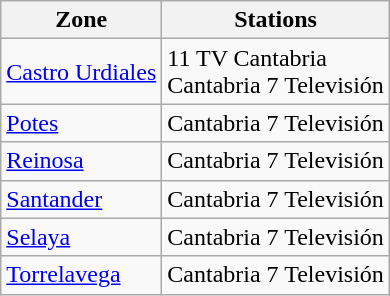<table class="wikitable">
<tr>
<th>Zone</th>
<th>Stations</th>
</tr>
<tr>
<td><a href='#'>Castro Urdiales</a></td>
<td>11 TV Cantabria<br>Cantabria 7 Televisión</td>
</tr>
<tr>
<td><a href='#'>Potes</a></td>
<td>Cantabria 7 Televisión</td>
</tr>
<tr>
<td><a href='#'>Reinosa</a></td>
<td>Cantabria 7 Televisión</td>
</tr>
<tr>
<td><a href='#'>Santander</a></td>
<td>Cantabria 7 Televisión</td>
</tr>
<tr>
<td><a href='#'>Selaya</a></td>
<td>Cantabria 7 Televisión</td>
</tr>
<tr>
<td><a href='#'>Torrelavega</a></td>
<td>Cantabria 7 Televisión</td>
</tr>
</table>
